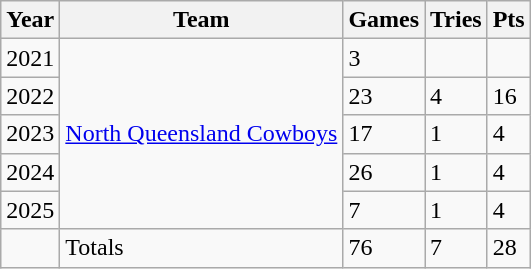<table class="wikitable">
<tr>
<th>Year</th>
<th>Team</th>
<th>Games</th>
<th>Tries</th>
<th>Pts</th>
</tr>
<tr>
<td>2021</td>
<td rowspan="5"> <a href='#'>North Queensland Cowboys</a></td>
<td>3</td>
<td></td>
<td></td>
</tr>
<tr>
<td>2022</td>
<td>23</td>
<td>4</td>
<td>16</td>
</tr>
<tr>
<td>2023</td>
<td>17</td>
<td>1</td>
<td>4</td>
</tr>
<tr>
<td>2024</td>
<td>26</td>
<td>1</td>
<td>4</td>
</tr>
<tr>
<td>2025</td>
<td>7</td>
<td>1</td>
<td>4</td>
</tr>
<tr>
<td></td>
<td>Totals</td>
<td>76</td>
<td>7</td>
<td>28</td>
</tr>
</table>
